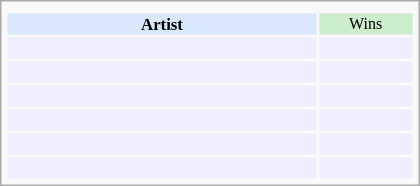<table class="infobox" style="width: 25em; text-align: center; font-size: 70%; vertical-align: middle;">
<tr>
<td colspan="3" style="text-align:center;"></td>
</tr>
<tr style="background:#d9e8ff; text-align:center;">
<th style="vertical-align: middle;">Artist</th>
<td style="background:#cec; font-size:8pt; width:60px;">Wins</td>
</tr>
<tr style="background:#eef;">
<td style="text-align:center;"><br></td>
<td></td>
</tr>
<tr style="background:#eef;">
<td style="text-align:center;"><br></td>
<td></td>
</tr>
<tr style="background:#eef;">
<td style="text-align:center;"><br></td>
<td></td>
</tr>
<tr style="background:#eef;">
<td style="text-align:center;"><br></td>
<td></td>
</tr>
<tr style="background:#eef;">
<td style="text-align:center;"><br></td>
<td></td>
</tr>
<tr style="background:#eef;">
<td style="text-align:center;"><br></td>
<td></td>
</tr>
</table>
